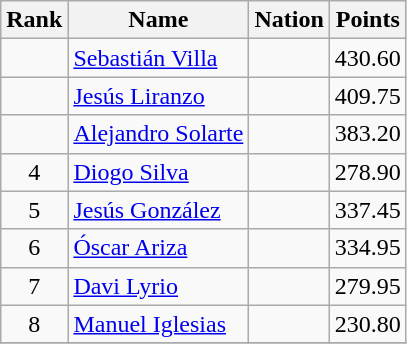<table class="wikitable" style="text-align:center">
<tr>
<th>Rank</th>
<th>Name</th>
<th>Nation</th>
<th>Points</th>
</tr>
<tr>
<td></td>
<td align=left><a href='#'>Sebastián Villa</a></td>
<td align=left></td>
<td>430.60</td>
</tr>
<tr>
<td></td>
<td align=left><a href='#'>Jesús Liranzo</a></td>
<td align=left></td>
<td>409.75</td>
</tr>
<tr>
<td></td>
<td align=left><a href='#'>Alejandro Solarte</a></td>
<td align=left></td>
<td>383.20</td>
</tr>
<tr>
<td>4</td>
<td align=left><a href='#'>Diogo Silva</a></td>
<td align=left></td>
<td>278.90</td>
</tr>
<tr>
<td>5</td>
<td align=left><a href='#'>Jesús González</a></td>
<td align=left></td>
<td>337.45</td>
</tr>
<tr>
<td>6</td>
<td align=left><a href='#'>Óscar Ariza</a></td>
<td align=left></td>
<td>334.95</td>
</tr>
<tr>
<td>7</td>
<td align=left><a href='#'>Davi Lyrio</a></td>
<td align=left></td>
<td>279.95</td>
</tr>
<tr>
<td>8</td>
<td align=left><a href='#'>Manuel Iglesias</a></td>
<td align=left></td>
<td>230.80</td>
</tr>
<tr>
</tr>
</table>
